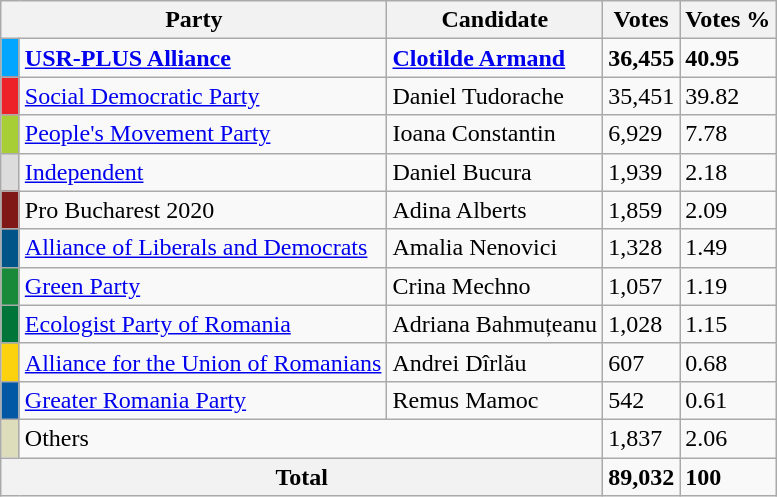<table class="wikitable">
<tr>
<th colspan="2">Party</th>
<th>Candidate</th>
<th>Votes</th>
<th>Votes %</th>
</tr>
<tr>
<td style="background:#00a6ff;" width="5"></td>
<td><a href='#'><strong>USR-PLUS Alliance</strong></a></td>
<td><strong><a href='#'>Clotilde Armand</a></strong></td>
<td><strong>36,455</strong></td>
<td><strong>40.95</strong></td>
</tr>
<tr>
<td style="background:#ed2128;" width="5"></td>
<td><a href='#'>Social Democratic Party</a></td>
<td>Daniel Tudorache</td>
<td>35,451</td>
<td>39.82</td>
</tr>
<tr>
<td style="background:#a7cf35;" width="5"></td>
<td><a href='#'>People's Movement Party</a></td>
<td>Ioana Constantin</td>
<td>6,929</td>
<td>7.78</td>
</tr>
<tr>
<td style="background:#dcdcdc;" width="5"></td>
<td><a href='#'>Independent</a></td>
<td>Daniel Bucura</td>
<td>1,939</td>
<td>2.18</td>
</tr>
<tr>
<td style="background:#801818;" width="5"></td>
<td>Pro Bucharest 2020</td>
<td>Adina Alberts</td>
<td>1,859</td>
<td>2.09</td>
</tr>
<tr>
<td style="background:#005487;" width="5"></td>
<td><a href='#'>Alliance of Liberals and Democrats</a></td>
<td>Amalia Nenovici</td>
<td>1,328</td>
<td>1.49</td>
</tr>
<tr>
<td style="background:#198a3a;" width="5"></td>
<td><a href='#'>Green Party</a></td>
<td>Crina Mechno</td>
<td>1,057</td>
<td>1.19</td>
</tr>
<tr>
<td style="background:#00753a;" width="5"></td>
<td><a href='#'>Ecologist Party of Romania</a></td>
<td>Adriana Bahmuțeanu</td>
<td>1,028</td>
<td>1.15</td>
</tr>
<tr>
<td style="background:#FCD20F;" width="5"></td>
<td><a href='#'>Alliance for the Union of Romanians</a></td>
<td>Andrei Dîrlău</td>
<td>607</td>
<td>0.68</td>
</tr>
<tr>
<td style="background:#0258A4;" width="5"></td>
<td><a href='#'>Greater Romania Party</a></td>
<td>Remus Mamoc</td>
<td>542</td>
<td>0.61</td>
</tr>
<tr>
<td style="background:#ddddbb;" width="5"></td>
<td colspan="2">Others</td>
<td>1,837</td>
<td>2.06</td>
</tr>
<tr>
<th colspan="3">Total</th>
<td><strong>89,032</strong></td>
<td><strong>100</strong></td>
</tr>
</table>
